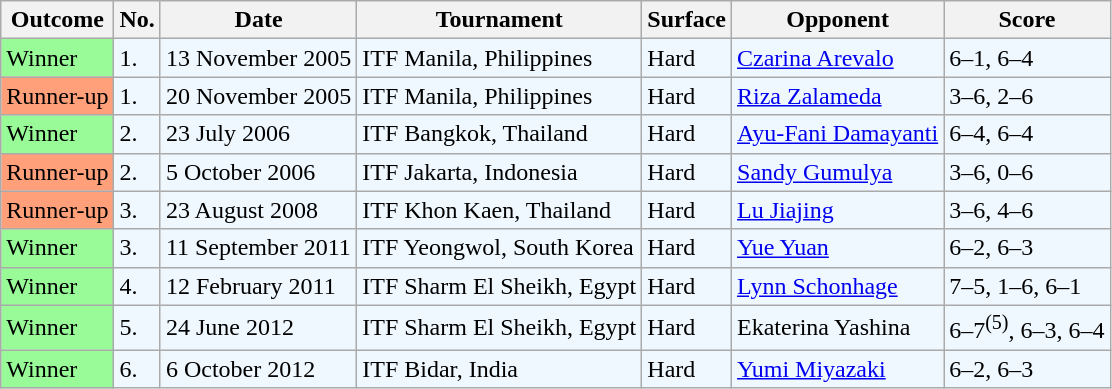<table class="sortable wikitable">
<tr>
<th>Outcome</th>
<th>No.</th>
<th>Date</th>
<th>Tournament</th>
<th>Surface</th>
<th>Opponent</th>
<th class="unsortable">Score</th>
</tr>
<tr style="background:#f0f8ff;">
<td style="background:#98fb98;">Winner</td>
<td>1.</td>
<td>13 November 2005</td>
<td>ITF Manila, Philippines</td>
<td>Hard</td>
<td> <a href='#'>Czarina Arevalo</a></td>
<td>6–1, 6–4</td>
</tr>
<tr style="background:#f0f8ff;">
<td bgcolor=FFA07A>Runner-up</td>
<td>1.</td>
<td>20 November 2005</td>
<td>ITF Manila, Philippines</td>
<td>Hard</td>
<td> <a href='#'>Riza Zalameda</a></td>
<td>3–6, 2–6</td>
</tr>
<tr style="background:#f0f8ff;">
<td style="background:#98fb98;">Winner</td>
<td>2.</td>
<td>23 July 2006</td>
<td>ITF Bangkok, Thailand</td>
<td>Hard</td>
<td> <a href='#'>Ayu-Fani Damayanti</a></td>
<td>6–4, 6–4</td>
</tr>
<tr style="background:#f0f8ff;">
<td bgcolor=FFA07A>Runner-up</td>
<td>2.</td>
<td>5 October 2006</td>
<td>ITF Jakarta, Indonesia</td>
<td>Hard</td>
<td> <a href='#'>Sandy Gumulya</a></td>
<td>3–6, 0–6</td>
</tr>
<tr style="background:#f0f8ff;">
<td bgcolor=FFA07A>Runner-up</td>
<td>3.</td>
<td>23 August 2008</td>
<td>ITF Khon Kaen, Thailand</td>
<td>Hard</td>
<td> <a href='#'>Lu Jiajing</a></td>
<td>3–6, 4–6</td>
</tr>
<tr style="background:#f0f8ff;">
<td style="background:#98fb98;">Winner</td>
<td>3.</td>
<td>11 September 2011</td>
<td>ITF Yeongwol, South Korea</td>
<td>Hard</td>
<td> <a href='#'>Yue Yuan</a></td>
<td>6–2, 6–3</td>
</tr>
<tr style="background:#f0f8ff;">
<td style="background:#98fb98;">Winner</td>
<td>4.</td>
<td>12 February 2011</td>
<td>ITF Sharm El Sheikh, Egypt</td>
<td>Hard</td>
<td> <a href='#'>Lynn Schonhage</a></td>
<td>7–5, 1–6, 6–1</td>
</tr>
<tr style="background:#f0f8ff;">
<td style="background:#98fb98;">Winner</td>
<td>5.</td>
<td>24 June 2012</td>
<td>ITF Sharm El Sheikh, Egypt</td>
<td>Hard</td>
<td> Ekaterina Yashina</td>
<td>6–7<sup>(5)</sup>, 6–3, 6–4</td>
</tr>
<tr style="background:#f0f8ff;">
<td style="background:#98fb98;">Winner</td>
<td>6.</td>
<td>6 October 2012</td>
<td>ITF Bidar, India</td>
<td>Hard</td>
<td> <a href='#'>Yumi Miyazaki</a></td>
<td>6–2, 6–3</td>
</tr>
</table>
